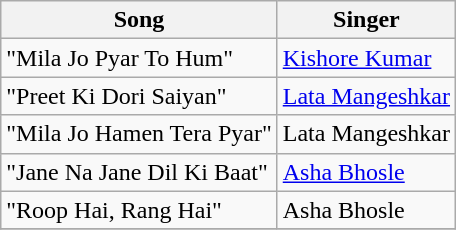<table class="wikitable">
<tr>
<th>Song</th>
<th>Singer</th>
</tr>
<tr>
<td>"Mila Jo Pyar To Hum"</td>
<td><a href='#'>Kishore Kumar</a></td>
</tr>
<tr>
<td>"Preet Ki Dori Saiyan"</td>
<td><a href='#'>Lata Mangeshkar</a></td>
</tr>
<tr>
<td>"Mila Jo Hamen Tera Pyar"</td>
<td>Lata Mangeshkar</td>
</tr>
<tr>
<td>"Jane Na Jane Dil Ki Baat"</td>
<td><a href='#'>Asha Bhosle</a></td>
</tr>
<tr>
<td>"Roop Hai, Rang Hai"</td>
<td>Asha Bhosle</td>
</tr>
<tr>
</tr>
</table>
